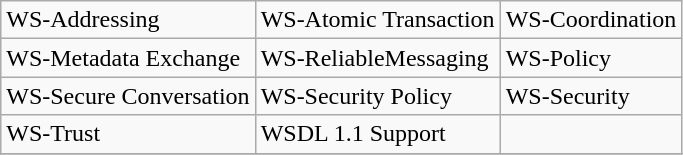<table class="wikitable">
<tr>
<td>WS-Addressing</td>
<td>WS-Atomic Transaction</td>
<td>WS-Coordination</td>
</tr>
<tr>
<td>WS-Metadata Exchange</td>
<td>WS-ReliableMessaging</td>
<td>WS-Policy</td>
</tr>
<tr>
<td>WS-Secure Conversation</td>
<td>WS-Security Policy</td>
<td>WS-Security</td>
</tr>
<tr>
<td>WS-Trust</td>
<td>WSDL 1.1 Support</td>
<td></td>
</tr>
<tr>
</tr>
</table>
